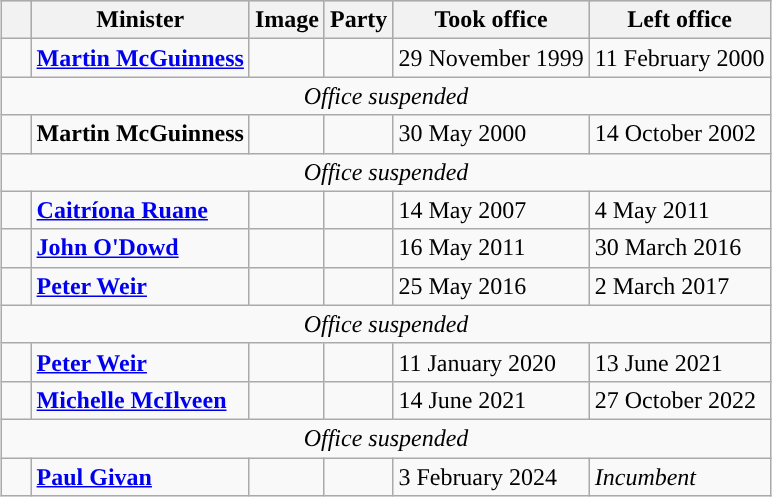<table class="wikitable" style="margin: 1em auto 1em auto">
<tr bgcolor=cccccc>
<th></th>
<th>Minister</th>
<th>Image</th>
<th>Party</th>
<th>Took office</th>
<th>Left office</th>
</tr>
<tr>
<td style="background:">   </td>
<td><strong><a href='#'>Martin McGuinness</a></strong></td>
<td></td>
<td></td>
<td>29 November 1999</td>
<td>11 February 2000</td>
</tr>
<tr>
<td colspan="6" align="center"><em>Office suspended</em></td>
</tr>
<tr>
<td style="background:">   </td>
<td><strong>Martin McGuinness</strong></td>
<td></td>
<td></td>
<td>30 May 2000</td>
<td>14 October 2002</td>
</tr>
<tr>
<td colspan="6" align="center"><em>Office suspended</em></td>
</tr>
<tr>
<td style="background:">   </td>
<td><strong><a href='#'>Caitríona Ruane</a></strong></td>
<td></td>
<td></td>
<td>14 May 2007</td>
<td>4 May 2011</td>
</tr>
<tr>
<td style="background:">   </td>
<td><strong><a href='#'>John O'Dowd</a></strong></td>
<td></td>
<td></td>
<td>16 May 2011</td>
<td>30 March 2016</td>
</tr>
<tr>
<td style="background:">   </td>
<td><strong><a href='#'>Peter Weir</a></strong></td>
<td></td>
<td></td>
<td>25 May 2016</td>
<td>2 March 2017</td>
</tr>
<tr>
<td colspan="6" align="center"><em>Office suspended</em></td>
</tr>
<tr>
<td style="background:">   </td>
<td><strong><a href='#'>Peter Weir</a></strong></td>
<td></td>
<td></td>
<td>11 January 2020</td>
<td>13 June 2021</td>
</tr>
<tr>
<td style="background:">   </td>
<td><strong><a href='#'>Michelle McIlveen</a></strong></td>
<td></td>
<td></td>
<td>14 June 2021</td>
<td>27 October 2022</td>
</tr>
<tr>
<td colspan="6" align="center"><em>Office suspended</em></td>
</tr>
<tr>
<td style="background:">   </td>
<td><strong><a href='#'>Paul Givan</a></strong></td>
<td></td>
<td></td>
<td>3 February 2024</td>
<td><em>Incumbent</em></td>
</tr>
</table>
